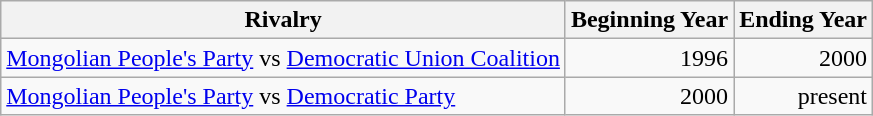<table class="wikitable sortable">
<tr>
<th>Rivalry</th>
<th>Beginning Year</th>
<th>Ending Year</th>
</tr>
<tr>
<td><a href='#'>Mongolian People's Party</a> vs <a href='#'>Democratic Union Coalition</a></td>
<td style="text-align:right;">1996</td>
<td style="text-align:right;">2000</td>
</tr>
<tr>
<td><a href='#'>Mongolian People's Party</a> vs <a href='#'>Democratic Party</a></td>
<td style="text-align:right;">2000</td>
<td style="text-align:right;">present</td>
</tr>
</table>
